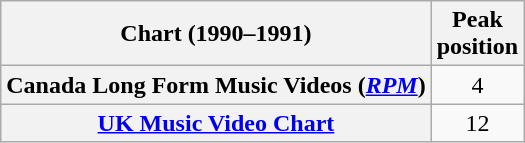<table class="wikitable sortable plainrowheaders" style="text-align:center">
<tr>
<th scope="col">Chart (1990–1991)</th>
<th scope="col">Peak<br>position</th>
</tr>
<tr>
<th scope="row">Canada Long Form Music Videos (<em><a href='#'>RPM</a></em>)</th>
<td>4</td>
</tr>
<tr>
<th scope="row"><a href='#'>UK Music Video Chart</a></th>
<td>12</td>
</tr>
</table>
